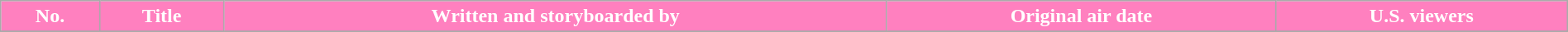<table class="wikitable plainrowheaders" style="margin:auto;width:100%;">
<tr>
<th scope="col" style="background:#ff80bf; color:white;">No.</th>
<th scope="col" style="background:#ff80bf; color:white;">Title</th>
<th scope="col" style="background:#ff80bf; color:white;">Written and storyboarded by</th>
<th scope="col" style="background:#ff80bf; color:white;">Original air date</th>
<th scope="col" style="background:#ff80bf; color:white;">U.S. viewers<br></th>
</tr>
<tr>
</tr>
</table>
